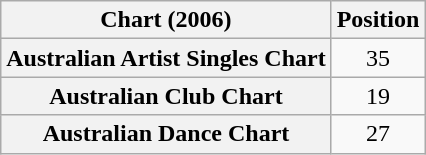<table class="wikitable plainrowheaders sortable" style="text-align:center;" border="1">
<tr>
<th scope="col">Chart (2006)</th>
<th scope="col">Position</th>
</tr>
<tr>
<th scope="row">Australian Artist Singles Chart</th>
<td>35</td>
</tr>
<tr>
<th scope="row">Australian Club Chart</th>
<td>19</td>
</tr>
<tr>
<th scope="row">Australian Dance Chart</th>
<td>27</td>
</tr>
</table>
